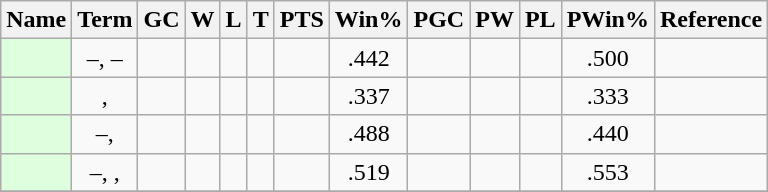<table class="wikitable" style="text-align:center;">
<tr>
<th>Name</th>
<th>Term</th>
<th>GC</th>
<th>W</th>
<th>L</th>
<th>T</th>
<th>PTS</th>
<th>Win%</th>
<th>PGC</th>
<th>PW</th>
<th>PL</th>
<th>PWin%</th>
<th class=unsortable>Reference</th>
</tr>
<tr>
<td style="background-color:#ddffdd"></td>
<td>–, –</td>
<td></td>
<td></td>
<td></td>
<td></td>
<td></td>
<td>.442</td>
<td></td>
<td></td>
<td></td>
<td>.500</td>
<td></td>
</tr>
<tr>
<td style="background-color:#ddffdd"></td>
<td>, </td>
<td></td>
<td></td>
<td></td>
<td></td>
<td></td>
<td>.337</td>
<td></td>
<td></td>
<td></td>
<td>.333</td>
<td></td>
</tr>
<tr>
<td style="background-color:#ddffdd"></td>
<td>–, </td>
<td></td>
<td></td>
<td></td>
<td></td>
<td></td>
<td>.488</td>
<td></td>
<td></td>
<td></td>
<td>.440</td>
<td></td>
</tr>
<tr>
<td style="background-color:#ddffdd"></td>
<td>–, , </td>
<td></td>
<td></td>
<td></td>
<td></td>
<td></td>
<td>.519</td>
<td></td>
<td></td>
<td></td>
<td>.553</td>
<td></td>
</tr>
<tr>
</tr>
</table>
